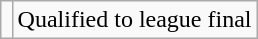<table class="wikitable" style="margin: 0 auto">
<tr>
<td></td>
<td>Qualified to league final</td>
</tr>
</table>
